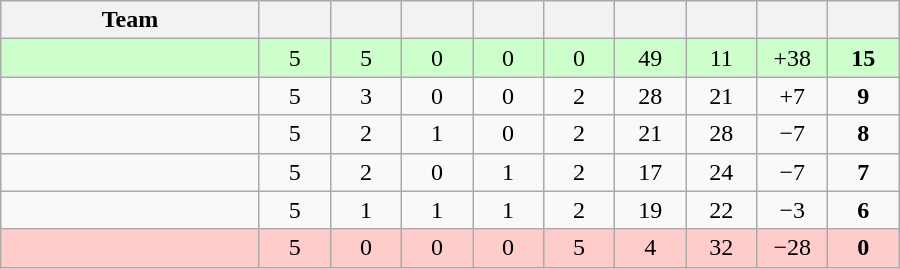<table class="wikitable" style="text-align:center;">
<tr>
<th width=165>Team</th>
<th width=40></th>
<th width=40></th>
<th width=40></th>
<th width=40></th>
<th width=40></th>
<th width=40></th>
<th width=40></th>
<th width=40></th>
<th width=40></th>
</tr>
<tr style="background:#ccffcc;">
<td align=left></td>
<td>5</td>
<td>5</td>
<td>0</td>
<td>0</td>
<td>0</td>
<td>49</td>
<td>11</td>
<td>+38</td>
<td><strong>15</strong></td>
</tr>
<tr>
<td align=left></td>
<td>5</td>
<td>3</td>
<td>0</td>
<td>0</td>
<td>2</td>
<td>28</td>
<td>21</td>
<td>+7</td>
<td><strong>9</strong></td>
</tr>
<tr>
<td align=left></td>
<td>5</td>
<td>2</td>
<td>1</td>
<td>0</td>
<td>2</td>
<td>21</td>
<td>28</td>
<td>−7</td>
<td><strong>8</strong></td>
</tr>
<tr>
<td align=left></td>
<td>5</td>
<td>2</td>
<td>0</td>
<td>1</td>
<td>2</td>
<td>17</td>
<td>24</td>
<td>−7</td>
<td><strong>7</strong></td>
</tr>
<tr>
<td align=left></td>
<td>5</td>
<td>1</td>
<td>1</td>
<td>1</td>
<td>2</td>
<td>19</td>
<td>22</td>
<td>−3</td>
<td><strong>6</strong></td>
</tr>
<tr style="background:#ffcccc;">
<td align=left></td>
<td>5</td>
<td>0</td>
<td>0</td>
<td>0</td>
<td>5</td>
<td>4</td>
<td>32</td>
<td>−28</td>
<td><strong>0</strong></td>
</tr>
</table>
